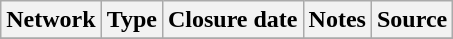<table class="wikitable sortable">
<tr>
<th>Network</th>
<th>Type</th>
<th>Closure date</th>
<th>Notes</th>
<th>Source</th>
</tr>
<tr>
</tr>
</table>
